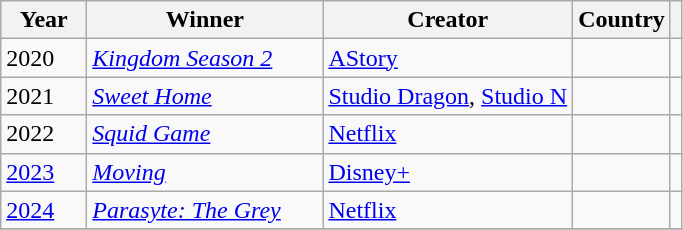<table class="wikitable" | align=center>
<tr>
<th style="width:50px">Year</th>
<th style="width:150px">Winner</th>
<th>Creator</th>
<th>Country</th>
<th></th>
</tr>
<tr>
<td rowspan="1">2020</td>
<td><em><a href='#'>Kingdom Season 2</a></em></td>
<td><a href='#'>AStory</a></td>
<td></td>
<td style="text-align: center;"></td>
</tr>
<tr>
<td rowspan="1">2021</td>
<td><em><a href='#'>Sweet Home</a></em></td>
<td><a href='#'>Studio Dragon</a>, <a href='#'>Studio N</a></td>
<td></td>
<td style="text-align: center;"></td>
</tr>
<tr>
<td rowspan="1">2022</td>
<td><em><a href='#'>Squid Game</a></em></td>
<td><a href='#'>Netflix</a></td>
<td></td>
<td style="text-align: center;"></td>
</tr>
<tr>
<td><a href='#'>2023</a></td>
<td><em><a href='#'>Moving</a></em></td>
<td><a href='#'>Disney+</a></td>
<td></td>
<td style="text-align: center;"></td>
</tr>
<tr>
<td><a href='#'>2024</a></td>
<td><em><a href='#'>Parasyte: The Grey</a></em></td>
<td><a href='#'>Netflix</a></td>
<td></td>
<td style="text-align: center;"></td>
</tr>
<tr>
</tr>
</table>
